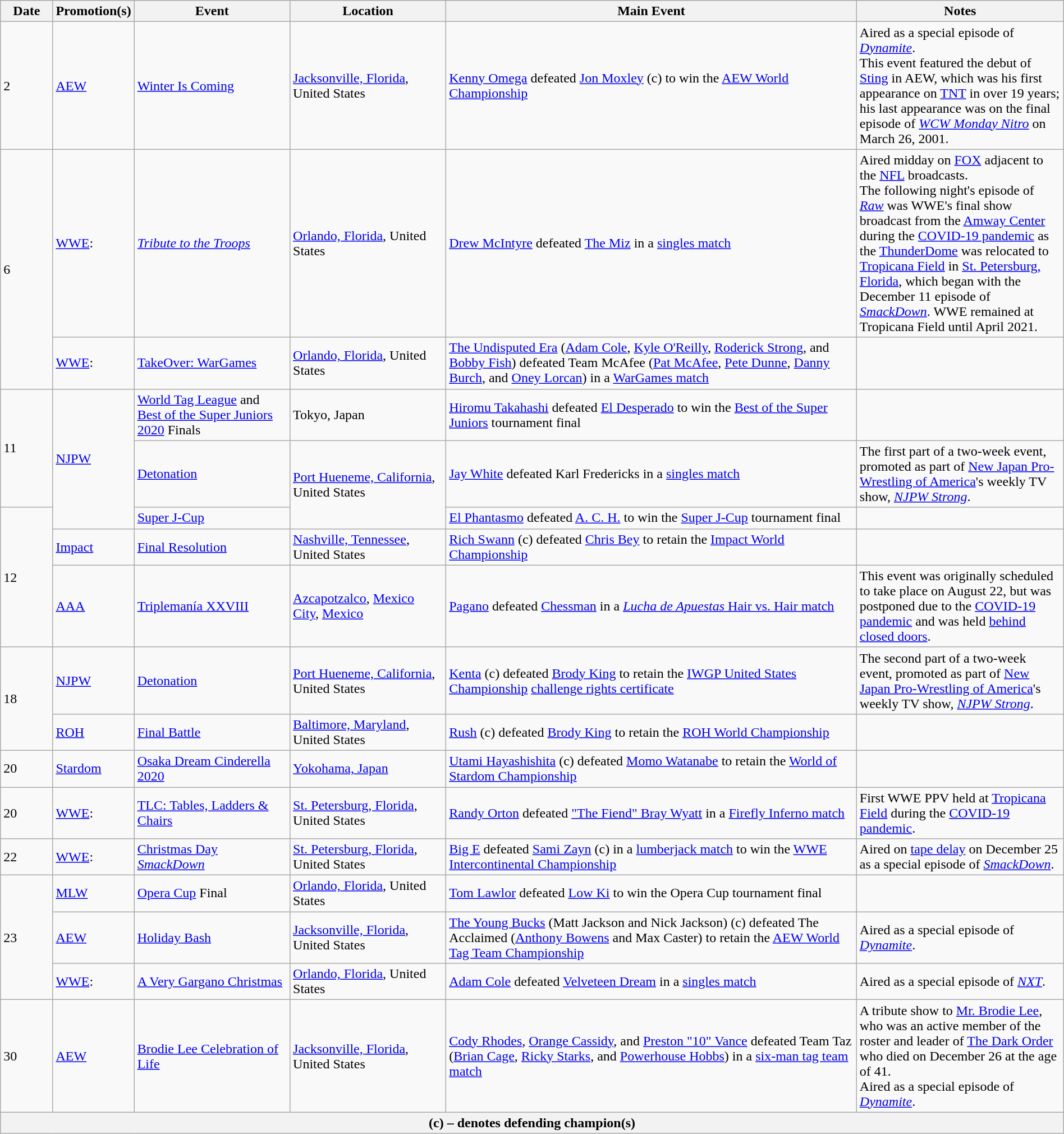<table class="wikitable" style="width:100%;">
<tr>
<th width=5%>Date</th>
<th width=5%>Promotion(s)</th>
<th width=15%>Event</th>
<th width=15%>Location</th>
<th width=40%>Main Event</th>
<th width=20%>Notes</th>
</tr>
<tr>
<td>2</td>
<td><a href='#'>AEW</a></td>
<td><a href='#'>Winter Is Coming</a></td>
<td><a href='#'>Jacksonville, Florida</a>, United States</td>
<td><a href='#'>Kenny Omega</a> defeated <a href='#'>Jon Moxley</a> (c) to win the <a href='#'>AEW World Championship</a></td>
<td>Aired as a special episode of <em><a href='#'>Dynamite</a></em>.<br>This event featured the debut of <a href='#'>Sting</a> in AEW, which was his first appearance on <a href='#'>TNT</a> in over 19 years; his last appearance was on the final episode of <em><a href='#'>WCW Monday Nitro</a></em> on March 26, 2001.</td>
</tr>
<tr>
<td rowspan=2>6</td>
<td><a href='#'>WWE</a>:</td>
<td><em><a href='#'>Tribute to the Troops</a></em></td>
<td><a href='#'>Orlando, Florida</a>, United States</td>
<td><a href='#'>Drew McIntyre</a> defeated <a href='#'>The Miz</a> in a <a href='#'>singles match</a></td>
<td>Aired midday on <a href='#'>FOX</a> adjacent to the <a href='#'>NFL</a> broadcasts.<br>The following night's episode of <em><a href='#'>Raw</a></em> was WWE's final show broadcast from the <a href='#'>Amway Center</a> during the <a href='#'>COVID-19 pandemic</a> as the <a href='#'>ThunderDome</a> was relocated to <a href='#'>Tropicana Field</a> in <a href='#'>St. Petersburg, Florida</a>, which began with the December 11 episode of <em><a href='#'>SmackDown</a></em>. WWE remained at Tropicana Field until April 2021.</td>
</tr>
<tr>
<td><a href='#'>WWE</a>:</td>
<td><a href='#'>TakeOver: WarGames</a></td>
<td><a href='#'>Orlando, Florida</a>, United States</td>
<td><a href='#'>The Undisputed Era</a> (<a href='#'>Adam Cole</a>, <a href='#'>Kyle O'Reilly</a>, <a href='#'>Roderick Strong</a>, and <a href='#'>Bobby Fish</a>) defeated Team McAfee (<a href='#'>Pat McAfee</a>, <a href='#'>Pete Dunne</a>, <a href='#'>Danny Burch</a>, and <a href='#'>Oney Lorcan</a>) in a <a href='#'>WarGames match</a></td>
<td></td>
</tr>
<tr>
<td rowspan="2">11</td>
<td rowspan="3"><a href='#'>NJPW</a></td>
<td><a href='#'>World Tag League</a> and <a href='#'>Best of the Super Juniors 2020</a> Finals</td>
<td>Tokyo, Japan</td>
<td><a href='#'>Hiromu Takahashi</a> defeated <a href='#'>El Desperado</a> to win the <a href='#'>Best of the Super Juniors</a> tournament final</td>
<td></td>
</tr>
<tr>
<td><a href='#'>Detonation</a><br></td>
<td rowspan="2"><a href='#'>Port Hueneme, California</a>, United States</td>
<td><a href='#'>Jay White</a> defeated Karl Fredericks in a <a href='#'>singles match</a></td>
<td>The first part of a two-week event, promoted as part of <a href='#'>New Japan Pro-Wrestling of America</a>'s weekly TV show, <em><a href='#'>NJPW Strong</a></em>.</td>
</tr>
<tr>
<td rowspan="3">12</td>
<td><a href='#'>Super J-Cup</a></td>
<td><a href='#'>El Phantasmo</a> defeated <a href='#'>A. C. H.</a> to win the <a href='#'>Super J-Cup</a> tournament final</td>
<td></td>
</tr>
<tr>
<td><a href='#'>Impact</a></td>
<td><a href='#'>Final Resolution</a></td>
<td><a href='#'>Nashville, Tennessee</a>, United States</td>
<td><a href='#'>Rich Swann</a> (c) defeated <a href='#'>Chris Bey</a> to retain the <a href='#'>Impact World Championship</a></td>
<td></td>
</tr>
<tr>
<td><a href='#'>AAA</a></td>
<td><a href='#'>Triplemanía XXVIII</a></td>
<td><a href='#'>Azcapotzalco</a>, <a href='#'>Mexico City</a>, <a href='#'>Mexico</a></td>
<td><a href='#'>Pagano</a> defeated <a href='#'>Chessman</a> in a <a href='#'><em>Lucha de Apuestas</em> Hair vs. Hair match</a></td>
<td>This event was originally scheduled to take place on August 22, but was postponed due to the <a href='#'>COVID-19 pandemic</a> and was held <a href='#'>behind closed doors</a>.</td>
</tr>
<tr>
<td rowspan="2">18</td>
<td><a href='#'>NJPW</a></td>
<td><a href='#'>Detonation</a><br></td>
<td><a href='#'>Port Hueneme, California</a>, United States</td>
<td><a href='#'>Kenta</a> (c) defeated <a href='#'>Brody King</a> to retain the <a href='#'>IWGP United States Championship</a> <a href='#'>challenge rights certificate</a></td>
<td>The second part of a two-week event, promoted as part of <a href='#'>New Japan Pro-Wrestling of America</a>'s weekly TV show, <em><a href='#'>NJPW Strong</a></em>.</td>
</tr>
<tr>
<td><a href='#'>ROH</a></td>
<td><a href='#'>Final Battle</a></td>
<td><a href='#'>Baltimore, Maryland</a>, United States</td>
<td><a href='#'>Rush</a> (c) defeated <a href='#'>Brody King</a> to retain the <a href='#'>ROH World Championship</a></td>
<td></td>
</tr>
<tr>
<td>20</td>
<td><a href='#'>Stardom</a></td>
<td><a href='#'>Osaka Dream Cinderella 2020</a></td>
<td><a href='#'>Yokohama, Japan</a></td>
<td><a href='#'>Utami Hayashishita</a> (c) defeated <a href='#'>Momo Watanabe</a> to retain the <a href='#'>World of Stardom Championship</a></td>
<td></td>
</tr>
<tr>
<td>20</td>
<td><a href='#'>WWE</a>:</td>
<td><a href='#'>TLC: Tables, Ladders & Chairs</a></td>
<td><a href='#'>St. Petersburg, Florida</a>, United States</td>
<td><a href='#'>Randy Orton</a> defeated <a href='#'>"The Fiend" Bray Wyatt</a> in a <a href='#'>Firefly Inferno match</a></td>
<td>First WWE PPV held at <a href='#'>Tropicana Field</a> during the <a href='#'>COVID-19 pandemic</a>.</td>
</tr>
<tr>
<td>22</td>
<td><a href='#'>WWE</a>:</td>
<td><a href='#'>Christmas Day <em>SmackDown</em></a></td>
<td><a href='#'>St. Petersburg, Florida</a>, United States</td>
<td><a href='#'>Big E</a> defeated <a href='#'>Sami Zayn</a> (c) in a <a href='#'>lumberjack match</a> to win the <a href='#'>WWE Intercontinental Championship</a></td>
<td>Aired on <a href='#'>tape delay</a> on December 25 as a special episode of <em><a href='#'>SmackDown</a></em>.</td>
</tr>
<tr>
<td rowspan="3">23</td>
<td><a href='#'>MLW</a></td>
<td><a href='#'>Opera Cup</a> Final</td>
<td><a href='#'>Orlando, Florida</a>, United States</td>
<td><a href='#'>Tom Lawlor</a> defeated <a href='#'>Low Ki</a> to win the Opera Cup tournament final</td>
<td></td>
</tr>
<tr>
<td><a href='#'>AEW</a></td>
<td><a href='#'>Holiday Bash</a></td>
<td><a href='#'>Jacksonville, Florida</a>, United States</td>
<td><a href='#'>The Young Bucks</a> (Matt Jackson and Nick Jackson) (c) defeated The Acclaimed (<a href='#'>Anthony Bowens</a> and Max Caster) to retain the <a href='#'>AEW World Tag Team Championship</a></td>
<td>Aired as a special episode of <em><a href='#'>Dynamite</a></em>.</td>
</tr>
<tr>
<td><a href='#'>WWE</a>:</td>
<td><a href='#'>A Very Gargano Christmas</a></td>
<td><a href='#'>Orlando, Florida</a>, United States</td>
<td><a href='#'>Adam Cole</a> defeated <a href='#'>Velveteen Dream</a> in a <a href='#'>singles match</a></td>
<td>Aired as a special episode of <em><a href='#'>NXT</a></em>.</td>
</tr>
<tr>
<td>30</td>
<td><a href='#'>AEW</a></td>
<td><a href='#'>Brodie Lee Celebration of Life</a></td>
<td><a href='#'>Jacksonville, Florida</a>, United States</td>
<td><a href='#'>Cody Rhodes</a>, <a href='#'>Orange Cassidy</a>, and <a href='#'>Preston "10" Vance</a> defeated Team Taz (<a href='#'>Brian Cage</a>, <a href='#'>Ricky Starks</a>, and <a href='#'>Powerhouse Hobbs</a>) in a <a href='#'>six-man tag team match</a></td>
<td>A tribute show to <a href='#'>Mr. Brodie Lee</a>, who was an active member of the roster and leader of <a href='#'>The Dark Order</a> who died on December 26 at the age of 41.<br>Aired as a special episode of <em><a href='#'>Dynamite</a></em>.</td>
</tr>
<tr>
<th colspan="6">(c) – denotes defending champion(s)</th>
</tr>
</table>
